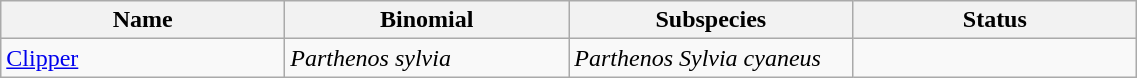<table width=60% class="wikitable">
<tr>
<th width=20%>Name</th>
<th width=20%>Binomial</th>
<th width=20%>Subspecies</th>
<th width=20%>Status</th>
</tr>
<tr>
<td><a href='#'>Clipper</a><br>
</td>
<td><em>Parthenos sylvia</em></td>
<td><em>Parthenos Sylvia cyaneus</em></td>
<td></td>
</tr>
</table>
